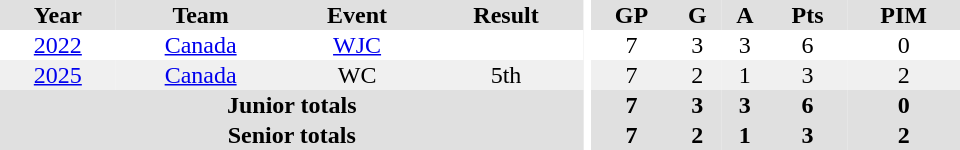<table border="0" cellpadding="1" cellspacing="0" ID="Table3" style="text-align:center; width:40em">
<tr ALIGN="center" bgcolor="#e0e0e0">
<th>Year</th>
<th>Team</th>
<th>Event</th>
<th>Result</th>
<th rowspan="99" bgcolor="#ffffff"></th>
<th>GP</th>
<th>G</th>
<th>A</th>
<th>Pts</th>
<th>PIM</th>
</tr>
<tr>
<td><a href='#'>2022</a></td>
<td><a href='#'>Canada</a></td>
<td><a href='#'>WJC</a></td>
<td></td>
<td>7</td>
<td>3</td>
<td>3</td>
<td>6</td>
<td>0</td>
</tr>
<tr bgcolor="#f0f0f0">
<td><a href='#'>2025</a></td>
<td><a href='#'>Canada</a></td>
<td>WC</td>
<td>5th</td>
<td>7</td>
<td>2</td>
<td>1</td>
<td>3</td>
<td>2</td>
</tr>
<tr ALIGN="center" bgcolor="#e0e0e0">
<th colspan=4>Junior totals</th>
<th>7</th>
<th>3</th>
<th>3</th>
<th>6</th>
<th>0</th>
</tr>
<tr bgcolor="#e0e0e0">
<th colspan="4">Senior totals</th>
<th>7</th>
<th>2</th>
<th>1</th>
<th>3</th>
<th>2</th>
</tr>
</table>
